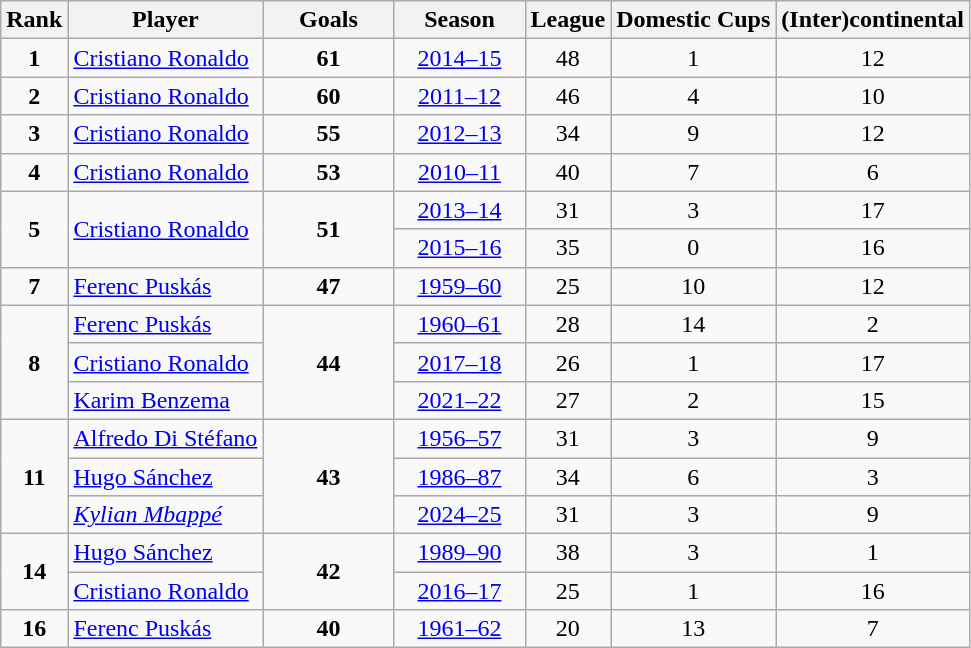<table class="wikitable" style="text-align: center;">
<tr>
<th>Rank</th>
<th>Player</th>
<th style="width: 5em;">Goals</th>
<th style="width: 5em;">Season</th>
<th>League</th>
<th>Domestic Cups</th>
<th>(Inter)continental</th>
</tr>
<tr>
<td style="text-align:center;"><strong>1</strong></td>
<td style="text-align:left;"> <a href='#'>Cristiano Ronaldo</a></td>
<td><strong>61</strong></td>
<td><a href='#'>2014–15</a></td>
<td>48</td>
<td>1</td>
<td>12</td>
</tr>
<tr>
<td style="text-align:center;"><strong>2</strong></td>
<td style="text-align:left;"> <a href='#'>Cristiano Ronaldo</a></td>
<td><strong>60</strong></td>
<td><a href='#'>2011–12</a></td>
<td>46</td>
<td>4</td>
<td>10</td>
</tr>
<tr>
<td style="text-align:center;"><strong>3</strong></td>
<td style="text-align:left;"> <a href='#'>Cristiano Ronaldo</a></td>
<td><strong>55</strong></td>
<td><a href='#'>2012–13</a></td>
<td>34</td>
<td>9</td>
<td>12</td>
</tr>
<tr>
<td style="text-align:center;"><strong>4</strong></td>
<td style="text-align:left;"> <a href='#'>Cristiano Ronaldo</a></td>
<td><strong>53</strong></td>
<td><a href='#'>2010–11</a></td>
<td>40</td>
<td>7</td>
<td>6</td>
</tr>
<tr>
<td rowspan="2" style="text-align:center;"><strong>5</strong></td>
<td rowspan="2" style="text-align:left;"> <a href='#'>Cristiano Ronaldo</a></td>
<td rowspan="2" style="text-align:center;"><strong>51</strong></td>
<td><a href='#'>2013–14</a></td>
<td>31</td>
<td>3</td>
<td>17</td>
</tr>
<tr>
<td style="text-align:center;"><a href='#'>2015–16</a></td>
<td>35</td>
<td>0</td>
<td>16</td>
</tr>
<tr>
<td style="text-align:center;"><strong>7</strong></td>
<td style="text-align:left;"> <a href='#'>Ferenc Puskás</a></td>
<td><strong>47</strong></td>
<td><a href='#'>1959–60</a></td>
<td>25</td>
<td>10</td>
<td>12</td>
</tr>
<tr>
<td rowspan="3" style="text-align:center;"><strong>8</strong></td>
<td style="text-align:left;"> <a href='#'>Ferenc Puskás</a></td>
<td rowspan="3" style="text-align:center;"><strong>44</strong></td>
<td><a href='#'>1960–61</a></td>
<td>28</td>
<td>14</td>
<td>2</td>
</tr>
<tr>
<td style="text-align:left;"> <a href='#'>Cristiano Ronaldo</a></td>
<td><a href='#'>2017–18</a></td>
<td>26</td>
<td>1</td>
<td>17</td>
</tr>
<tr>
<td style="text-align:left;"> <a href='#'>Karim Benzema</a></td>
<td><a href='#'>2021–22</a></td>
<td>27</td>
<td>2</td>
<td>15</td>
</tr>
<tr>
<td rowspan="3" style="text-align:center;"><strong>11</strong></td>
<td style="text-align:left;"> <a href='#'>Alfredo Di Stéfano</a></td>
<td rowspan="3" style="text-align:center;"><strong>43</strong></td>
<td><a href='#'>1956–57</a></td>
<td>31</td>
<td>3</td>
<td>9</td>
</tr>
<tr>
<td style="text-align:left;"> <a href='#'>Hugo Sánchez</a></td>
<td><a href='#'>1986–87</a></td>
<td>34</td>
<td>6</td>
<td>3</td>
</tr>
<tr>
<td style="text-align:left;"> <em><a href='#'>Kylian Mbappé</a></em></td>
<td><a href='#'>2024–25</a></td>
<td>31</td>
<td>3</td>
<td>9</td>
</tr>
<tr>
<td rowspan="2" style="text-align:center;"><strong>14</strong></td>
<td style="text-align:left;"> <a href='#'>Hugo Sánchez</a></td>
<td rowspan="2" style="text-align:center;"><strong>42</strong></td>
<td><a href='#'>1989–90</a></td>
<td>38</td>
<td>3</td>
<td>1</td>
</tr>
<tr>
<td style="text-align:left;"> <a href='#'>Cristiano Ronaldo</a></td>
<td><a href='#'>2016–17</a></td>
<td>25</td>
<td>1</td>
<td>16</td>
</tr>
<tr>
<td style="text-align:center;"><strong>16</strong></td>
<td style="text-align:left;"> <a href='#'>Ferenc Puskás</a></td>
<td><strong>40</strong></td>
<td><a href='#'>1961–62</a></td>
<td>20</td>
<td>13</td>
<td>7</td>
</tr>
</table>
